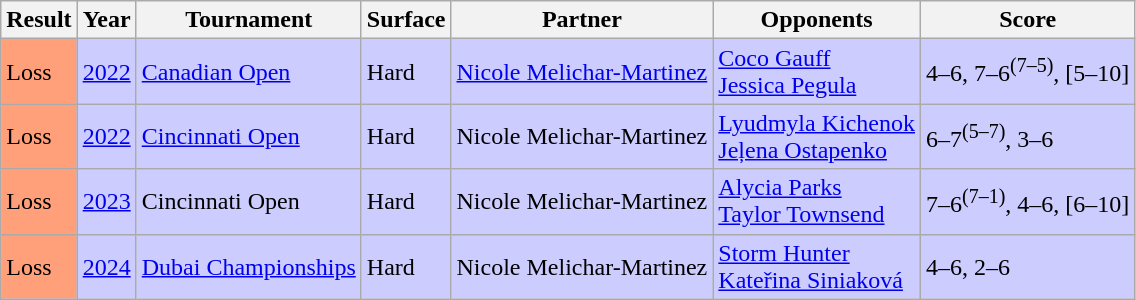<table class="sortable wikitable">
<tr>
<th>Result</th>
<th>Year</th>
<th>Tournament</th>
<th>Surface</th>
<th>Partner</th>
<th>Opponents</th>
<th class="unsortable">Score</th>
</tr>
<tr bgcolor=CCCCFF>
<td bgcolor=FFA07A>Loss</td>
<td><a href='#'>2022</a></td>
<td><a href='#'>Canadian Open</a></td>
<td>Hard</td>
<td> <a href='#'>Nicole Melichar-Martinez</a></td>
<td> <a href='#'>Coco Gauff</a> <br>  <a href='#'>Jessica Pegula</a></td>
<td>4–6, 7–6<sup>(7–5)</sup>, [5–10]</td>
</tr>
<tr bgcolor=CCCCFF>
<td bgcolor=FFA07A>Loss</td>
<td><a href='#'>2022</a></td>
<td><a href='#'>Cincinnati Open</a></td>
<td>Hard</td>
<td> Nicole Melichar-Martinez</td>
<td> <a href='#'>Lyudmyla Kichenok</a> <br>  <a href='#'>Jeļena Ostapenko</a></td>
<td>6–7<sup>(5–7)</sup>, 3–6</td>
</tr>
<tr bgcolor=CCCCFF>
<td bgcolor=FFA07A>Loss</td>
<td><a href='#'>2023</a></td>
<td>Cincinnati Open</td>
<td>Hard</td>
<td> Nicole Melichar-Martinez</td>
<td> <a href='#'>Alycia Parks</a> <br>  <a href='#'>Taylor Townsend</a></td>
<td>7–6<sup>(7–1)</sup>, 4–6, [6–10]</td>
</tr>
<tr bgcolor=CCCCFF>
<td bgcolor=FFA07A>Loss</td>
<td><a href='#'>2024</a></td>
<td><a href='#'>Dubai Championships</a></td>
<td>Hard</td>
<td> Nicole Melichar-Martinez</td>
<td> <a href='#'>Storm Hunter</a> <br>  <a href='#'>Kateřina Siniaková</a></td>
<td>4–6, 2–6</td>
</tr>
</table>
